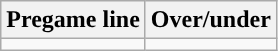<table class="wikitable">
<tr align="center">
<th>Pregame line</th>
<th>Over/under</th>
</tr>
<tr align="center">
<td></td>
<td></td>
</tr>
</table>
